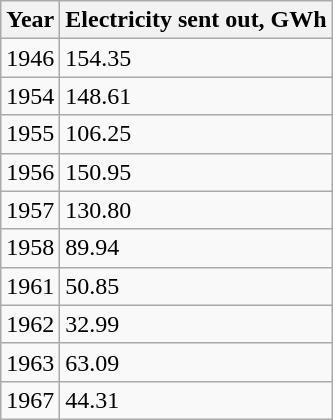<table class="wikitable">
<tr>
<th>Year</th>
<th>Electricity  sent out, GWh</th>
</tr>
<tr>
<td>1946</td>
<td>154.35</td>
</tr>
<tr>
<td>1954</td>
<td>148.61</td>
</tr>
<tr>
<td>1955</td>
<td>106.25</td>
</tr>
<tr>
<td>1956</td>
<td>150.95</td>
</tr>
<tr>
<td>1957</td>
<td>130.80</td>
</tr>
<tr>
<td>1958</td>
<td>89.94</td>
</tr>
<tr>
<td>1961</td>
<td>50.85</td>
</tr>
<tr>
<td>1962</td>
<td>32.99</td>
</tr>
<tr>
<td>1963</td>
<td>63.09</td>
</tr>
<tr>
<td>1967</td>
<td>44.31</td>
</tr>
</table>
